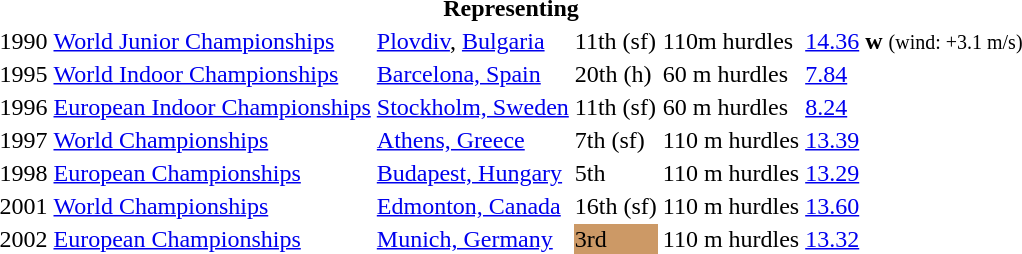<table>
<tr>
<th colspan="6">Representing </th>
</tr>
<tr>
<td>1990</td>
<td><a href='#'>World Junior Championships</a></td>
<td><a href='#'>Plovdiv</a>, <a href='#'>Bulgaria</a></td>
<td>11th (sf)</td>
<td>110m hurdles</td>
<td><a href='#'>14.36</a> <strong>w</strong> <small>(wind: +3.1 m/s)</small></td>
</tr>
<tr>
<td>1995</td>
<td><a href='#'>World Indoor Championships</a></td>
<td><a href='#'>Barcelona, Spain</a></td>
<td>20th (h)</td>
<td>60 m hurdles</td>
<td><a href='#'>7.84</a></td>
</tr>
<tr>
<td>1996</td>
<td><a href='#'>European Indoor Championships</a></td>
<td><a href='#'>Stockholm, Sweden</a></td>
<td>11th (sf)</td>
<td>60 m hurdles</td>
<td><a href='#'>8.24</a></td>
</tr>
<tr>
<td>1997</td>
<td><a href='#'>World Championships</a></td>
<td><a href='#'>Athens, Greece</a></td>
<td>7th (sf)</td>
<td>110 m hurdles</td>
<td><a href='#'>13.39</a></td>
</tr>
<tr>
<td>1998</td>
<td><a href='#'>European Championships</a></td>
<td><a href='#'>Budapest, Hungary</a></td>
<td>5th</td>
<td>110 m hurdles</td>
<td><a href='#'>13.29</a></td>
</tr>
<tr>
<td>2001</td>
<td><a href='#'>World Championships</a></td>
<td><a href='#'>Edmonton, Canada</a></td>
<td>16th (sf)</td>
<td>110 m hurdles</td>
<td><a href='#'>13.60</a></td>
</tr>
<tr>
<td>2002</td>
<td><a href='#'>European Championships</a></td>
<td><a href='#'>Munich, Germany</a></td>
<td bgcolor="cc9966">3rd</td>
<td>110 m hurdles</td>
<td><a href='#'>13.32</a></td>
</tr>
</table>
